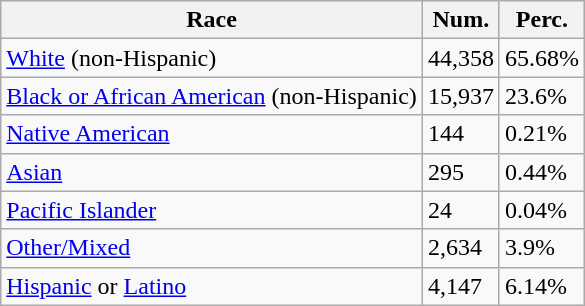<table class="wikitable">
<tr>
<th>Race</th>
<th>Num.</th>
<th>Perc.</th>
</tr>
<tr>
<td><a href='#'>White</a> (non-Hispanic)</td>
<td>44,358</td>
<td>65.68%</td>
</tr>
<tr>
<td><a href='#'>Black or African American</a> (non-Hispanic)</td>
<td>15,937</td>
<td>23.6%</td>
</tr>
<tr>
<td><a href='#'>Native American</a></td>
<td>144</td>
<td>0.21%</td>
</tr>
<tr>
<td><a href='#'>Asian</a></td>
<td>295</td>
<td>0.44%</td>
</tr>
<tr>
<td><a href='#'>Pacific Islander</a></td>
<td>24</td>
<td>0.04%</td>
</tr>
<tr>
<td><a href='#'>Other/Mixed</a></td>
<td>2,634</td>
<td>3.9%</td>
</tr>
<tr>
<td><a href='#'>Hispanic</a> or <a href='#'>Latino</a></td>
<td>4,147</td>
<td>6.14%</td>
</tr>
</table>
